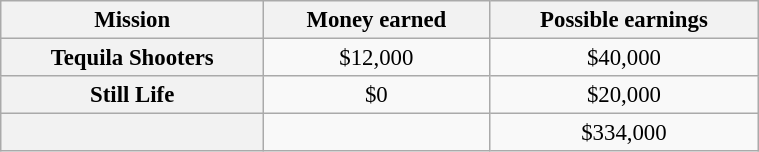<table class="wikitable plainrowheaders floatright" style="font-size: 95%; margin: 10px; text-align: center;" align="right" width="40%">
<tr>
<th scope="col">Mission</th>
<th scope="col">Money earned</th>
<th scope="col">Possible earnings</th>
</tr>
<tr>
<th scope="row">Tequila Shooters</th>
<td>$12,000</td>
<td>$40,000</td>
</tr>
<tr>
<th scope="row">Still Life</th>
<td>$0</td>
<td>$20,000</td>
</tr>
<tr>
<th scope="row"><strong></strong></th>
<td><strong></strong></td>
<td>$334,000</td>
</tr>
</table>
